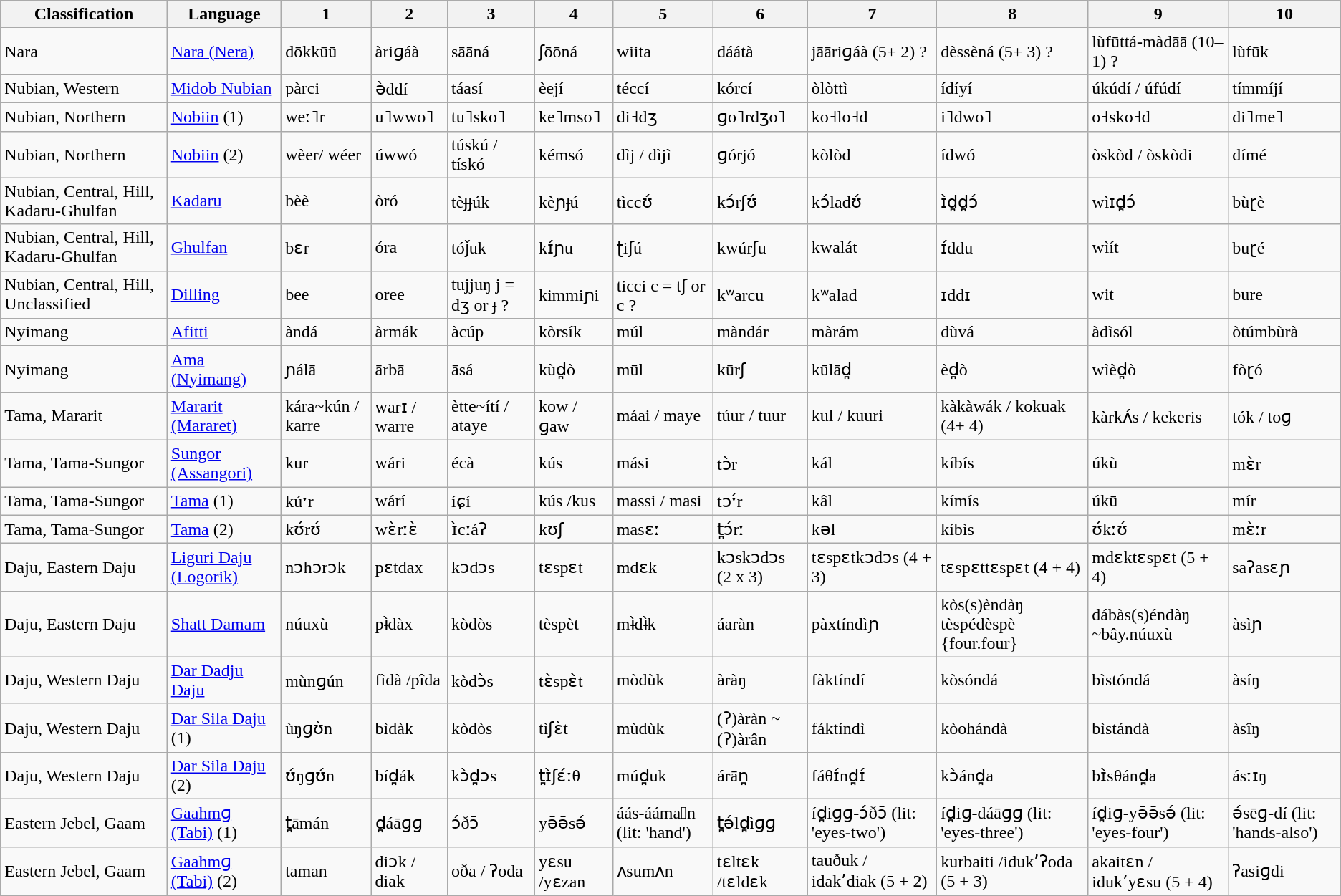<table class="wikitable sortable">
<tr>
<th>Classification</th>
<th>Language</th>
<th>1</th>
<th>2</th>
<th>3</th>
<th>4</th>
<th>5</th>
<th>6</th>
<th>7</th>
<th>8</th>
<th>9</th>
<th>10</th>
</tr>
<tr>
<td>Nara</td>
<td><a href='#'>Nara (Nera)</a></td>
<td>dōkkūū</td>
<td>àriɡáà</td>
<td>sāāná</td>
<td>ʃōōná</td>
<td>wiita</td>
<td>dáátà</td>
<td>jāāriɡáà (5+ 2)  ?</td>
<td>dèssèná (5+ 3) ?</td>
<td>lùfūttá-màdāā (10–1)  ?</td>
<td>lùfūk</td>
</tr>
<tr>
<td>Nubian, Western</td>
<td><a href='#'>Midob Nubian</a></td>
<td>pàrci</td>
<td>ə̀ddí</td>
<td>táasí</td>
<td>èejí</td>
<td>téccí</td>
<td>kórcí</td>
<td>òlòttì</td>
<td>ídíyí</td>
<td>úkúdí / úfúdí</td>
<td>tímmíjí</td>
</tr>
<tr>
<td>Nubian, Northern</td>
<td><a href='#'>Nobiin</a> (1)</td>
<td>weː˥r</td>
<td>u˥wwo˥</td>
<td>tu˥sko˥</td>
<td>ke˥mso˥</td>
<td>di˧dʒ</td>
<td>ɡo˥rdʒo˥</td>
<td>ko˧lo˧d</td>
<td>i˥dwo˥</td>
<td>o˧sko˧d</td>
<td>di˥me˥</td>
</tr>
<tr>
<td>Nubian, Northern</td>
<td><a href='#'>Nobiin</a> (2)</td>
<td>wèer/ wéer</td>
<td>úwwó</td>
<td>túskú / tískó</td>
<td>kémsó</td>
<td>dìj / dìjì</td>
<td>ɡórjó</td>
<td>kòlòd</td>
<td>ídwó</td>
<td>òskòd / òskòdi</td>
<td>dímé</td>
</tr>
<tr>
<td>Nubian, Central, Hill, Kadaru-Ghulfan</td>
<td><a href='#'>Kadaru</a></td>
<td>bèè</td>
<td>òró</td>
<td>tèɟɟúk</td>
<td>kèɲɟú</td>
<td>tìccʊ́</td>
<td>kɔ́rʃʊ́</td>
<td>kɔ́ladʊ́</td>
<td>ɪ̀d̪d̪ɔ́</td>
<td>wìɪd̪ɔ́</td>
<td>bùɽè</td>
</tr>
<tr>
<td>Nubian, Central, Hill, Kadaru-Ghulfan</td>
<td><a href='#'>Ghulfan</a></td>
<td>bɛr</td>
<td>óra</td>
<td>tóǰuk</td>
<td>kɪ́ɲu</td>
<td>ʈiʃú</td>
<td>kwúrʃu</td>
<td>kwalát</td>
<td>ɪ́ddu</td>
<td>wìít</td>
<td>buɽé</td>
</tr>
<tr>
<td>Nubian, Central, Hill, Unclassified</td>
<td><a href='#'>Dilling</a></td>
<td>bee</td>
<td>oree</td>
<td>tujjuŋ j = dʒ or ɟ ?</td>
<td>kimmiɲi</td>
<td>ticci  c = tʃ or c ?</td>
<td>kʷarcu</td>
<td>kʷalad</td>
<td>ɪddɪ</td>
<td>wit</td>
<td>bure</td>
</tr>
<tr>
<td>Nyimang</td>
<td><a href='#'>Afitti</a></td>
<td>àndá</td>
<td>àrmák</td>
<td>àcúp</td>
<td>kòrsík</td>
<td>múl</td>
<td>màndár</td>
<td>màrám</td>
<td>dùvá</td>
<td>àdìsól</td>
<td>òtúmbùrà</td>
</tr>
<tr>
<td>Nyimang</td>
<td><a href='#'>Ama (Nyimang)</a></td>
<td>ɲálā</td>
<td>ārbā</td>
<td>āsá</td>
<td>kùd̪ò</td>
<td>mūl</td>
<td>kūrʃ</td>
<td>kūlād̪</td>
<td>èd̪ò</td>
<td>wìèd̪ò</td>
<td>fòɽó</td>
</tr>
<tr>
<td>Tama, Mararit</td>
<td><a href='#'>Mararit (Mararet)</a></td>
<td>kára~kún  / karre</td>
<td>warɪ / warre</td>
<td>ètte~ítí / ataye</td>
<td>kow / ɡaw</td>
<td>máai / maye</td>
<td>túur / tuur</td>
<td>kul / kuuri</td>
<td>kàkàwák / kokuak  (4+ 4)</td>
<td>kàrkʌ́s / kekeris</td>
<td>tók / toɡ</td>
</tr>
<tr>
<td>Tama, Tama-Sungor</td>
<td><a href='#'>Sungor (Assangori)</a></td>
<td>kur</td>
<td>wári</td>
<td>écà</td>
<td>kús</td>
<td>mási</td>
<td>tɔ̀r</td>
<td>kál</td>
<td>kíbís</td>
<td>úkù</td>
<td>mɛ̀r</td>
</tr>
<tr>
<td>Tama, Tama-Sungor</td>
<td><a href='#'>Tama</a> (1)</td>
<td>kúˑr</td>
<td>wárí</td>
<td>íɕí</td>
<td>kús /kus</td>
<td>massi / masi</td>
<td>tɔˑ́r</td>
<td>kâl</td>
<td>kímís</td>
<td>úkū</td>
<td>mír</td>
</tr>
<tr>
<td>Tama, Tama-Sungor</td>
<td><a href='#'>Tama</a> (2)</td>
<td>kʊ́rʊ́</td>
<td>wɛ̀rːɛ̀</td>
<td>ɪ̀cːáʔ</td>
<td>kʊʃ</td>
<td>masɛː</td>
<td>t̪ɔ́rː</td>
<td>kəl</td>
<td>kíbìs</td>
<td>ʊ́kːʊ́</td>
<td>mɛ̀ːr</td>
</tr>
<tr>
<td>Daju, Eastern Daju</td>
<td><a href='#'>Liguri Daju (Logorik)</a></td>
<td>nɔhɔrɔk</td>
<td>pɛtdax</td>
<td>kɔdɔs</td>
<td>tɛspɛt</td>
<td>mdɛk</td>
<td>kɔskɔdɔs (2 x 3)</td>
<td>tɛspɛtkɔdɔs (4 + 3)</td>
<td>tɛspɛttɛspɛt  (4 + 4)</td>
<td>mdɛktɛspɛt  (5 + 4)</td>
<td>saʔasɛɲ</td>
</tr>
<tr>
<td>Daju, Eastern Daju</td>
<td><a href='#'>Shatt Damam</a></td>
<td>núuxù</td>
<td>pɨ̀dàx</td>
<td>kòdòs</td>
<td>tèspèt</td>
<td>mɨ̀dɨ̀k</td>
<td>áaràn</td>
<td>pàxtíndìɲ</td>
<td>kòs(s)èndàŋ tèspédèspè  {four.four}</td>
<td>dábàs(s)éndàŋ ~bây.núuxù</td>
<td>àsìɲ</td>
</tr>
<tr>
<td>Daju, Western Daju</td>
<td><a href='#'>Dar Dadju Daju</a></td>
<td>mùnɡún</td>
<td>fìdà /pîda</td>
<td>kòdɔ̀s</td>
<td>tɛ̀spɛ̀t</td>
<td>mòdùk</td>
<td>àràŋ</td>
<td>fàktíndí</td>
<td>kòsóndá</td>
<td>bìstóndá</td>
<td>àsíŋ</td>
</tr>
<tr>
<td>Daju, Western Daju</td>
<td><a href='#'>Dar Sila Daju</a> (1)</td>
<td>ùŋɡʊ̀n</td>
<td>bìdàk</td>
<td>kòdòs</td>
<td>tìʃɛ̀t</td>
<td>mùdùk</td>
<td>(ʔ)àràn ~ (ʔ)àrân</td>
<td>fáktíndì</td>
<td>kòohándà</td>
<td>bìstándà</td>
<td>àsîŋ</td>
</tr>
<tr>
<td>Daju, Western Daju</td>
<td><a href='#'>Dar Sila Daju</a> (2)</td>
<td>ʊ́ŋɡʊ́n</td>
<td>bíd̪ák</td>
<td>kɔ̀d̪ɔs</td>
<td>t̪ɪ̀ʃɛ́ːθ</td>
<td>múd̪uk</td>
<td>árān̪</td>
<td>fáθɪ́nd̪ɪ́</td>
<td>kɔ̀ánd̪a</td>
<td>bɪ̀sθánd̪a</td>
<td>ásːɪŋ</td>
</tr>
<tr>
<td>Eastern Jebel, Gaam</td>
<td><a href='#'>Gaahmɡ (Tabi)</a> (1)</td>
<td>t̪āmán</td>
<td>d̪áāɡɡ</td>
<td>ɔ́ðɔ̄</td>
<td>yə̄ə̄sə́</td>
<td>áás-ááman  (lit: 'hand')</td>
<td>t̪ə́ld̪ìɡɡ</td>
<td>íd̪iɡɡ-ɔ́ðɔ̄   (lit: 'eyes-two')</td>
<td>íd̪iɡ-dáāɡɡ (lit: 'eyes-three')</td>
<td>íd̪iɡ-yə̄ə̄sə́  (lit: 'eyes-four')</td>
<td>ə́sēɡ-dí  (lit: 'hands-also')</td>
</tr>
<tr>
<td>Eastern Jebel, Gaam</td>
<td><a href='#'>Gaahmɡ (Tabi)</a> (2)</td>
<td>taman</td>
<td>diɔk / diak</td>
<td>oða / ʔoda</td>
<td>yɛsu /yɛzan</td>
<td>ʌsumʌn</td>
<td>tɛltɛk  /tɛldɛk</td>
<td>tauðuk / idakʼdiak   (5 + 2)</td>
<td>kurbaiti /idukʼʔoda  (5 + 3)</td>
<td>akaitɛn / idukʼyɛsu (5 + 4)</td>
<td>ʔasiɡdi</td>
</tr>
</table>
